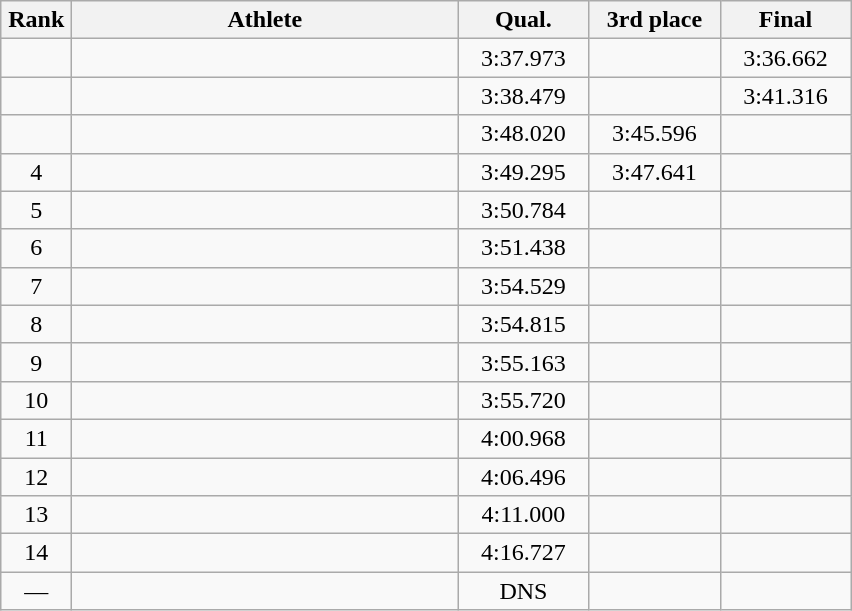<table class=wikitable style="text-align:center">
<tr>
<th width=40>Rank</th>
<th width=250>Athlete</th>
<th width=80>Qual.</th>
<th width=80>3rd place</th>
<th width=80>Final</th>
</tr>
<tr>
<td></td>
<td align="left"></td>
<td>3:37.973</td>
<td></td>
<td>3:36.662</td>
</tr>
<tr>
<td></td>
<td align="left"></td>
<td>3:38.479</td>
<td></td>
<td>3:41.316</td>
</tr>
<tr>
<td></td>
<td align="left"></td>
<td>3:48.020</td>
<td>3:45.596</td>
<td></td>
</tr>
<tr>
<td>4</td>
<td align="left"></td>
<td>3:49.295</td>
<td>3:47.641</td>
<td></td>
</tr>
<tr>
<td>5</td>
<td align="left"></td>
<td>3:50.784</td>
<td></td>
<td></td>
</tr>
<tr>
<td>6</td>
<td align="left"></td>
<td>3:51.438</td>
<td></td>
<td></td>
</tr>
<tr>
<td>7</td>
<td align="left"></td>
<td>3:54.529</td>
<td></td>
<td></td>
</tr>
<tr>
<td>8</td>
<td align="left"></td>
<td>3:54.815</td>
<td></td>
<td></td>
</tr>
<tr>
<td>9</td>
<td align="left"></td>
<td>3:55.163</td>
<td></td>
<td></td>
</tr>
<tr>
<td>10</td>
<td align="left"></td>
<td>3:55.720</td>
<td></td>
<td></td>
</tr>
<tr>
<td>11</td>
<td align="left"></td>
<td>4:00.968</td>
<td></td>
<td></td>
</tr>
<tr>
<td>12</td>
<td align="left"></td>
<td>4:06.496</td>
<td></td>
<td></td>
</tr>
<tr>
<td>13</td>
<td align="left"></td>
<td>4:11.000</td>
<td></td>
<td></td>
</tr>
<tr>
<td>14</td>
<td align="left"></td>
<td>4:16.727</td>
<td></td>
<td></td>
</tr>
<tr>
<td>—</td>
<td align="left"></td>
<td>DNS</td>
<td></td>
<td></td>
</tr>
</table>
